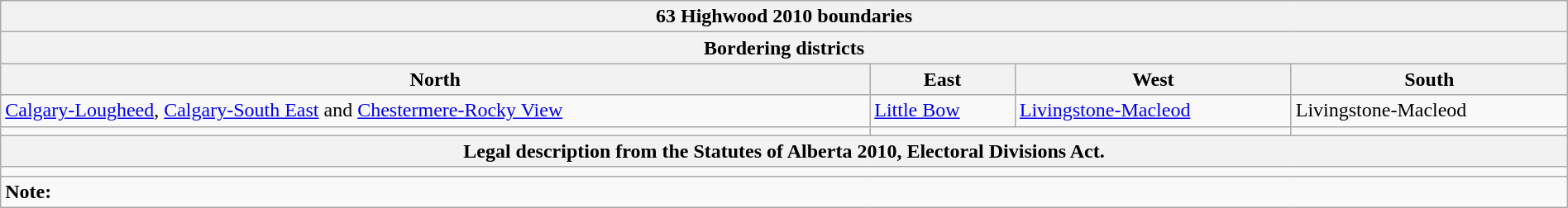<table class="wikitable collapsible collapsed" style="width:100%;">
<tr>
<th colspan=4>63 Highwood 2010 boundaries</th>
</tr>
<tr>
<th colspan=4>Bordering districts</th>
</tr>
<tr>
<th>North</th>
<th>East</th>
<th>West</th>
<th>South</th>
</tr>
<tr>
<td><a href='#'>Calgary-Lougheed</a>, <a href='#'>Calgary-South East</a> and <a href='#'>Chestermere-Rocky View</a></td>
<td><a href='#'>Little Bow</a></td>
<td><a href='#'>Livingstone-Macleod</a></td>
<td>Livingstone-Macleod</td>
</tr>
<tr>
<td align=center></td>
<td align=center colspan=2></td>
<td align=center></td>
</tr>
<tr>
<th colspan=4>Legal description from the Statutes of Alberta 2010, Electoral Divisions Act.</th>
</tr>
<tr>
<td colspan=4></td>
</tr>
<tr>
<td colspan=4><strong>Note:</strong></td>
</tr>
</table>
